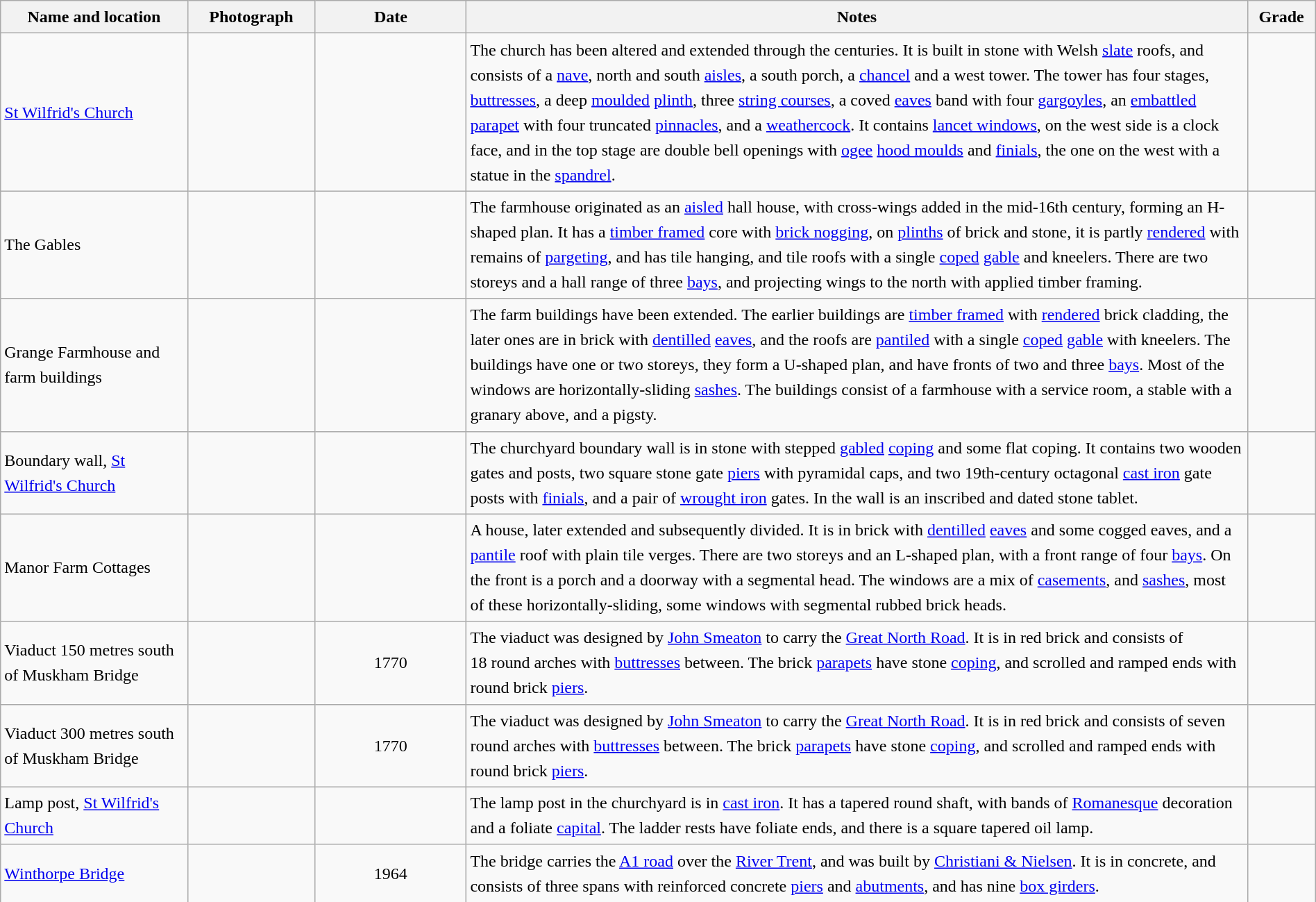<table class="wikitable sortable plainrowheaders" style="width:100%; border:0px; text-align:left; line-height:150%">
<tr>
<th scope="col"  style="width:150px">Name and location</th>
<th scope="col"  style="width:100px" class="unsortable">Photograph</th>
<th scope="col"  style="width:120px">Date</th>
<th scope="col"  style="width:650px" class="unsortable">Notes</th>
<th scope="col"  style="width:50px">Grade</th>
</tr>
<tr>
<td><a href='#'>St Wilfrid's Church</a><br><small></small></td>
<td></td>
<td align="center"></td>
<td>The church has been altered and extended through the centuries.  It is built in stone with Welsh <a href='#'>slate</a> roofs, and consists of a <a href='#'>nave</a>, north and south <a href='#'>aisles</a>, a south porch, a <a href='#'>chancel</a> and a west tower.  The tower has four stages, <a href='#'>buttresses</a>, a deep <a href='#'>moulded</a> <a href='#'>plinth</a>, three <a href='#'>string courses</a>, a coved <a href='#'>eaves</a> band with four <a href='#'>gargoyles</a>, an <a href='#'>embattled</a> <a href='#'>parapet</a> with four truncated <a href='#'>pinnacles</a>, and a <a href='#'>weathercock</a>.  It contains <a href='#'>lancet windows</a>, on the west side is a clock face, and in the top stage are double bell openings with <a href='#'>ogee</a> <a href='#'>hood moulds</a> and <a href='#'>finials</a>, the one on the west with a statue in the <a href='#'>spandrel</a>.</td>
<td align="center" ></td>
</tr>
<tr>
<td>The Gables<br><small></small></td>
<td></td>
<td align="center"></td>
<td>The farmhouse originated as an <a href='#'>aisled</a> hall house, with cross-wings added in the mid-16th century, forming an H-shaped plan.  It has a <a href='#'>timber framed</a> core with <a href='#'>brick nogging</a>, on <a href='#'>plinths</a> of brick and stone, it is partly <a href='#'>rendered</a> with remains of <a href='#'>pargeting</a>, and has tile hanging, and tile roofs with a single <a href='#'>coped</a> <a href='#'>gable</a> and kneelers.  There are two storeys and a hall range of three <a href='#'>bays</a>, and projecting wings to the north with applied timber framing.</td>
<td align="center" ></td>
</tr>
<tr>
<td>Grange Farmhouse and farm buildings<br><small></small></td>
<td></td>
<td align="center"></td>
<td>The farm buildings have been extended.  The earlier buildings are <a href='#'>timber framed</a> with <a href='#'>rendered</a> brick cladding, the later ones are in brick with <a href='#'>dentilled</a> <a href='#'>eaves</a>, and the roofs are <a href='#'>pantiled</a> with a single <a href='#'>coped</a> <a href='#'>gable</a> with kneelers.  The buildings have one or two storeys, they form a U-shaped plan, and have fronts of two and three <a href='#'>bays</a>.  Most of the windows are horizontally-sliding <a href='#'>sashes</a>.  The buildings consist of a farmhouse with a service room, a stable with a granary above, and a pigsty.</td>
<td align="center" ></td>
</tr>
<tr>
<td>Boundary wall, <a href='#'>St Wilfrid's Church</a><br><small></small></td>
<td></td>
<td align="center"></td>
<td>The churchyard boundary wall is in stone with stepped <a href='#'>gabled</a> <a href='#'>coping</a> and some flat coping.  It contains two wooden gates and posts, two square stone gate <a href='#'>piers</a> with pyramidal caps, and two 19th-century octagonal <a href='#'>cast iron</a> gate posts with <a href='#'>finials</a>, and a pair of <a href='#'>wrought iron</a> gates.  In the wall is an inscribed and dated stone tablet.</td>
<td align="center" ></td>
</tr>
<tr>
<td>Manor Farm Cottages<br><small></small></td>
<td></td>
<td align="center"></td>
<td>A house, later extended and subsequently divided.  It is in brick with <a href='#'>dentilled</a> <a href='#'>eaves</a> and some cogged eaves, and a <a href='#'>pantile</a> roof with plain tile verges.  There are two storeys and an L-shaped plan, with a front range of four <a href='#'>bays</a>.  On the front is a porch and a doorway with a segmental head.  The windows are a mix of <a href='#'>casements</a>, and <a href='#'>sashes</a>, most of these horizontally-sliding, some windows with segmental rubbed brick heads.</td>
<td align="center" ></td>
</tr>
<tr>
<td>Viaduct 150 metres south of Muskham Bridge<br><small></small></td>
<td></td>
<td align="center">1770</td>
<td>The viaduct was designed by <a href='#'>John Smeaton</a> to carry the <a href='#'>Great North Road</a>.  It is in red brick and consists of 18 round arches with <a href='#'>buttresses</a> between.  The brick <a href='#'>parapets</a> have stone <a href='#'>coping</a>, and scrolled and ramped ends with round brick <a href='#'>piers</a>.</td>
<td align="center" ></td>
</tr>
<tr>
<td>Viaduct 300 metres south of Muskham Bridge<br><small></small></td>
<td></td>
<td align="center">1770</td>
<td>The viaduct was designed by <a href='#'>John Smeaton</a> to carry the <a href='#'>Great North Road</a>.  It is in red brick and consists of seven round arches with <a href='#'>buttresses</a> between.  The brick <a href='#'>parapets</a> have stone <a href='#'>coping</a>, and scrolled and ramped ends with round brick <a href='#'>piers</a>.</td>
<td align="center" ></td>
</tr>
<tr>
<td>Lamp post, <a href='#'>St Wilfrid's Church</a><br><small></small></td>
<td></td>
<td align="center"></td>
<td>The lamp post in the churchyard is in <a href='#'>cast iron</a>.  It has a tapered round shaft, with bands of <a href='#'>Romanesque</a> decoration and a foliate <a href='#'>capital</a>.  The ladder rests have foliate ends, and there is a square tapered oil lamp.</td>
<td align="center" ></td>
</tr>
<tr>
<td><a href='#'>Winthorpe Bridge</a><br><small></small></td>
<td></td>
<td align="center">1964</td>
<td>The bridge carries the <a href='#'>A1 road</a> over the <a href='#'>River Trent</a>, and was built by <a href='#'>Christiani & Nielsen</a>.  It is in concrete, and consists of three spans with reinforced concrete <a href='#'>piers</a> and <a href='#'>abutments</a>, and has nine <a href='#'>box girders</a>.</td>
<td align="center" ></td>
</tr>
<tr>
</tr>
</table>
